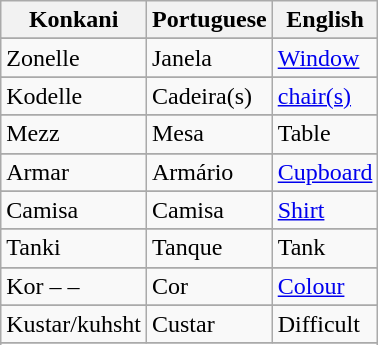<table class="wikitable sortable">
<tr>
<th>Konkani</th>
<th>Portuguese</th>
<th>English</th>
</tr>
<tr>
</tr>
<tr>
<td>Zonelle</td>
<td>Janela</td>
<td><a href='#'>Window</a></td>
</tr>
<tr>
</tr>
<tr>
<td>Kodelle</td>
<td>Cadeira(s)</td>
<td><a href='#'>chair(s)</a></td>
</tr>
<tr>
</tr>
<tr>
<td>Mezz</td>
<td>Mesa</td>
<td>Table</td>
</tr>
<tr>
</tr>
<tr>
<td>Armar</td>
<td>Armário</td>
<td><a href='#'>Cupboard</a></td>
</tr>
<tr>
</tr>
<tr>
<td>Camisa</td>
<td>Camisa</td>
<td><a href='#'>Shirt</a></td>
</tr>
<tr>
</tr>
<tr>
<td>Tanki</td>
<td>Tanque</td>
<td>Tank</td>
</tr>
<tr>
</tr>
<tr>
<td>Kor –  –</td>
<td>Cor</td>
<td><a href='#'>Colour</a></td>
</tr>
<tr>
</tr>
<tr>
<td>Kustar/kuhsht</td>
<td>Custar</td>
<td>Difficult</td>
</tr>
<tr>
</tr>
<tr>
</tr>
</table>
